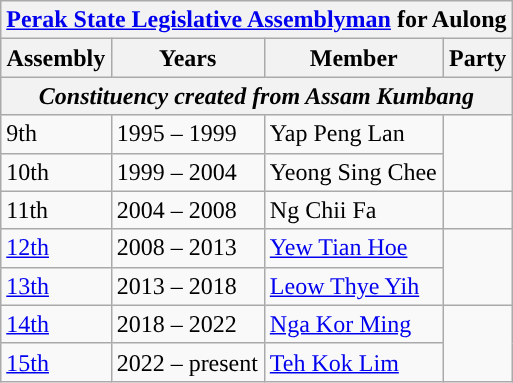<table class="wikitable">
<tr>
<th colspan="4"><a href='#'>Perak State Legislative Assemblyman</a> for Aulong</th>
</tr>
<tr>
<th>Assembly</th>
<th>Years</th>
<th>Member</th>
<th>Party</th>
</tr>
<tr>
<th colspan="4" align="center"><em>Constituency created from Assam Kumbang</em></th>
</tr>
<tr>
<td>9th</td>
<td>1995 – 1999</td>
<td>Yap Peng Lan</td>
<td rowspan="2"></td>
</tr>
<tr>
<td>10th</td>
<td>1999 – 2004</td>
<td>Yeong Sing Chee</td>
</tr>
<tr>
<td>11th</td>
<td>2004 – 2008</td>
<td>Ng Chii Fa</td>
<td></td>
</tr>
<tr>
<td><a href='#'>12th</a></td>
<td>2008 – 2013</td>
<td><a href='#'>Yew Tian Hoe</a></td>
<td rowspan="2"></td>
</tr>
<tr>
<td><a href='#'>13th</a></td>
<td>2013 – 2018</td>
<td><a href='#'>Leow Thye Yih</a></td>
</tr>
<tr>
<td><a href='#'>14th</a></td>
<td>2018 – 2022</td>
<td><a href='#'>Nga Kor Ming</a></td>
<td rowspan="2"></td>
</tr>
<tr>
<td><a href='#'>15th</a></td>
<td>2022 – present</td>
<td><a href='#'>Teh Kok Lim</a></td>
</tr>
</table>
